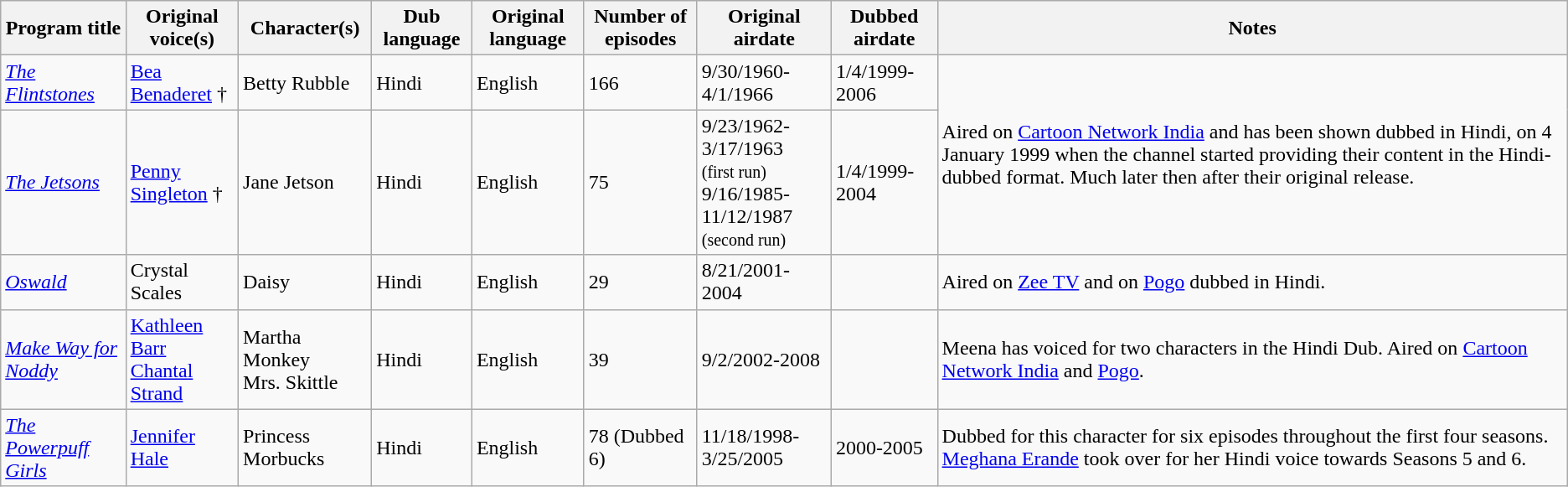<table class="wikitable">
<tr>
<th>Program title</th>
<th>Original voice(s)</th>
<th>Character(s)</th>
<th>Dub language</th>
<th>Original language</th>
<th>Number of episodes</th>
<th>Original airdate</th>
<th>Dubbed airdate</th>
<th>Notes</th>
</tr>
<tr>
<td><em><a href='#'>The Flintstones</a></em></td>
<td><a href='#'>Bea Benaderet</a> † </td>
<td>Betty Rubble</td>
<td>Hindi</td>
<td>English</td>
<td>166</td>
<td>9/30/1960-<br>4/1/1966</td>
<td>1/4/1999-2006</td>
<td rowspan="2">Aired on <a href='#'>Cartoon Network India</a> and has been shown dubbed in Hindi, on 4 January 1999 when the channel started providing their content in the Hindi-dubbed format. Much later then after their original release.</td>
</tr>
<tr>
<td><em><a href='#'>The Jetsons</a></em></td>
<td><a href='#'>Penny Singleton</a> †</td>
<td>Jane Jetson</td>
<td>Hindi</td>
<td>English</td>
<td>75</td>
<td>9/23/1962-<br>3/17/1963 <br> <small>(first run)</small> <br> 9/16/1985-<br>11/12/1987 <small>(second run)</small></td>
<td>1/4/1999-2004</td>
</tr>
<tr>
<td><em><a href='#'>Oswald</a></em></td>
<td>Crystal Scales</td>
<td>Daisy</td>
<td>Hindi</td>
<td>English</td>
<td>29</td>
<td>8/21/2001-2004</td>
<td></td>
<td>Aired on <a href='#'>Zee TV</a> and on <a href='#'>Pogo</a> dubbed in Hindi.</td>
</tr>
<tr>
<td><em><a href='#'>Make Way for Noddy</a></em></td>
<td><a href='#'>Kathleen Barr</a> <br> <a href='#'>Chantal Strand</a></td>
<td>Martha Monkey <br> Mrs. Skittle</td>
<td>Hindi</td>
<td>English</td>
<td>39</td>
<td>9/2/2002-2008</td>
<td></td>
<td>Meena has voiced for two characters in the Hindi Dub. Aired on <a href='#'>Cartoon Network India</a> and <a href='#'>Pogo</a>.</td>
</tr>
<tr>
<td><em><a href='#'>The Powerpuff Girls</a></em></td>
<td><a href='#'>Jennifer Hale</a></td>
<td>Princess Morbucks</td>
<td>Hindi</td>
<td>English</td>
<td>78 (Dubbed 6)</td>
<td>11/18/1998-<br>3/25/2005</td>
<td>2000-2005</td>
<td>Dubbed for this character for six episodes throughout the first four seasons. <a href='#'>Meghana Erande</a> took over for her Hindi voice towards Seasons 5 and 6.</td>
</tr>
</table>
